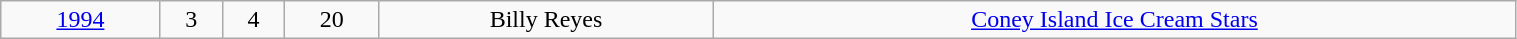<table class=wikitable width=80%>
<tr align=center>
<td><a href='#'>1994</a></td>
<td>3</td>
<td>4</td>
<td>20</td>
<td>Billy Reyes</td>
<td><a href='#'>Coney Island Ice Cream Stars</a></td>
</tr>
</table>
